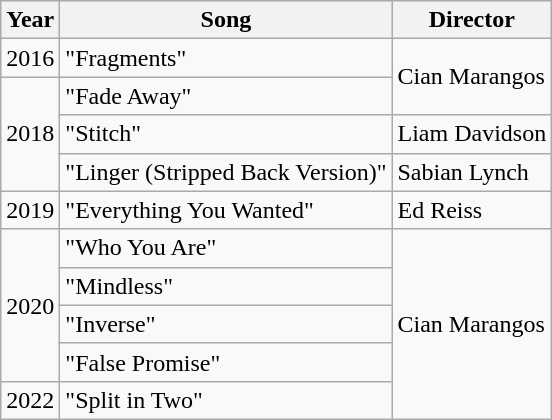<table class="wikitable">
<tr>
<th><strong>Year</strong></th>
<th>Song</th>
<th>Director</th>
</tr>
<tr>
<td>2016</td>
<td>"Fragments"</td>
<td rowspan="2">Cian Marangos</td>
</tr>
<tr>
<td rowspan="3">2018</td>
<td>"Fade Away"</td>
</tr>
<tr>
<td>"Stitch"</td>
<td>Liam Davidson</td>
</tr>
<tr>
<td>"Linger (Stripped Back Version)"</td>
<td>Sabian Lynch</td>
</tr>
<tr>
<td>2019</td>
<td>"Everything You Wanted"</td>
<td>Ed Reiss</td>
</tr>
<tr>
<td rowspan="4">2020</td>
<td>"Who You Are"</td>
<td rowspan="5">Cian Marangos</td>
</tr>
<tr>
<td>"Mindless"</td>
</tr>
<tr>
<td>"Inverse"</td>
</tr>
<tr>
<td>"False Promise"</td>
</tr>
<tr>
<td>2022</td>
<td>"Split in Two"</td>
</tr>
</table>
